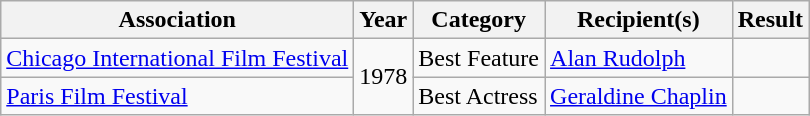<table class="wikitable sortable">
<tr>
<th>Association</th>
<th>Year</th>
<th>Category</th>
<th>Recipient(s)</th>
<th>Result</th>
</tr>
<tr>
<td><a href='#'>Chicago International Film Festival</a></td>
<td rowspan="2">1978</td>
<td>Best Feature</td>
<td><a href='#'>Alan Rudolph</a></td>
<td></td>
</tr>
<tr>
<td><a href='#'>Paris Film Festival</a></td>
<td>Best Actress</td>
<td><a href='#'>Geraldine Chaplin</a></td>
<td></td>
</tr>
</table>
